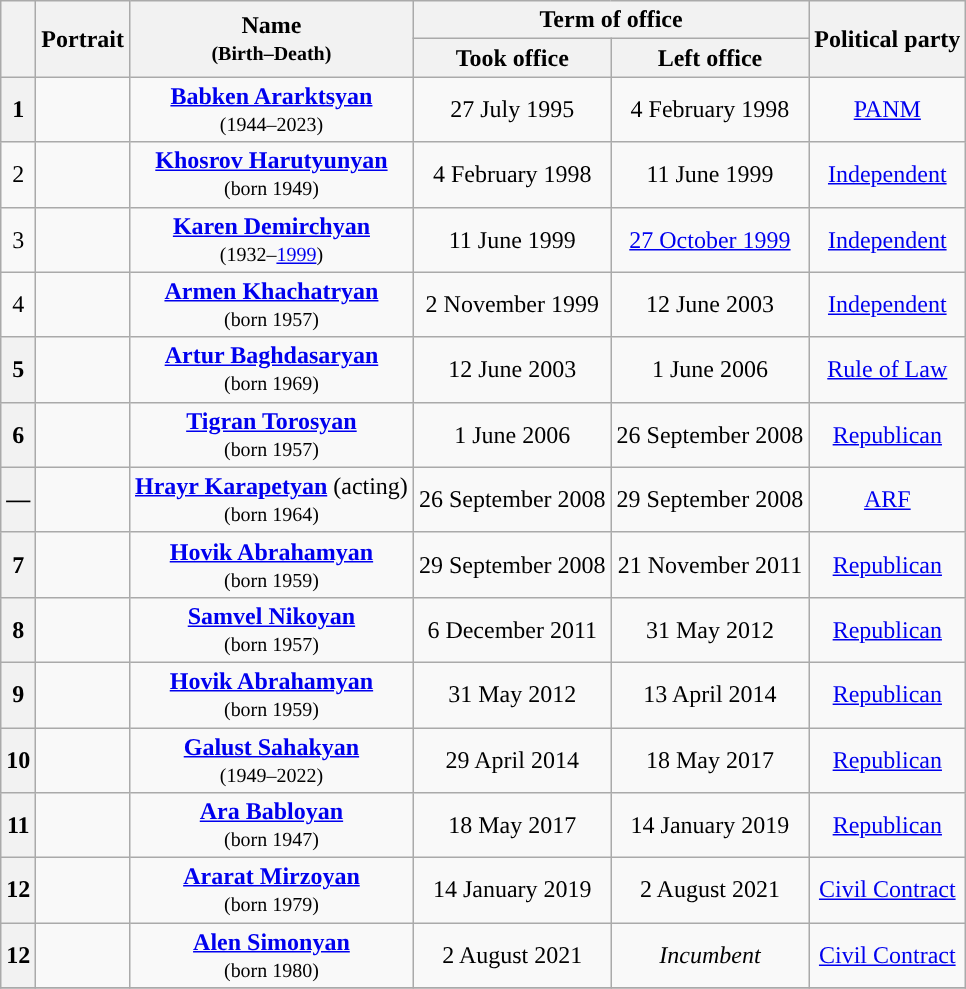<table class="wikitable" style="text-align:center">
<tr>
<th rowspan="2"></th>
<th rowspan="2">Portrait</th>
<th rowspan="2">Name<br><small>(Birth–Death)</small></th>
<th colspan="2">Term of office</th>
<th rowspan="2">Political party</th>
</tr>
<tr>
<th>Took office</th>
<th>Left office</th>
</tr>
<tr>
<th style="background:">1</th>
<td></td>
<td><strong><a href='#'>Babken Ararktsyan</a></strong><br><small>(1944–2023)</small></td>
<td>27 July 1995</td>
<td>4 February 1998</td>
<td><a href='#'>PANM</a></td>
</tr>
<tr>
<td>2</td>
<td></td>
<td><strong><a href='#'>Khosrov Harutyunyan</a></strong><br><small>(born 1949)</small></td>
<td>4 February 1998</td>
<td>11 June 1999</td>
<td><a href='#'>Independent</a></td>
</tr>
<tr>
<td>3</td>
<td></td>
<td><strong><a href='#'>Karen Demirchyan</a></strong><br><small>(1932–<a href='#'>1999</a>)</small></td>
<td>11 June 1999</td>
<td><a href='#'>27 October 1999</a></td>
<td><a href='#'>Independent</a></td>
</tr>
<tr>
<td>4</td>
<td></td>
<td><strong><a href='#'>Armen Khachatryan</a></strong><br><small>(born 1957)</small></td>
<td>2 November 1999</td>
<td>12 June 2003</td>
<td><a href='#'>Independent</a></td>
</tr>
<tr>
<th style="background:">5</th>
<td></td>
<td><strong><a href='#'>Artur Baghdasaryan</a></strong><br><small>(born 1969)</small></td>
<td>12 June 2003</td>
<td>1 June 2006</td>
<td><a href='#'>Rule of Law</a></td>
</tr>
<tr>
<th style="background:">6</th>
<td></td>
<td><strong><a href='#'>Tigran Torosyan</a></strong><br><small>(born 1957)</small></td>
<td>1 June 2006</td>
<td>26 September 2008</td>
<td><a href='#'>Republican</a></td>
</tr>
<tr>
<th style="background:">—</th>
<td></td>
<td><strong><a href='#'>Hrayr Karapetyan</a></strong> (acting)<br><small>(born 1964)</small></td>
<td>26 September 2008</td>
<td>29 September 2008</td>
<td><a href='#'>ARF</a></td>
</tr>
<tr>
<th style="background:">7</th>
<td></td>
<td><strong><a href='#'>Hovik Abrahamyan</a></strong><br><small>(born 1959)</small></td>
<td>29 September 2008</td>
<td>21 November 2011</td>
<td><a href='#'>Republican</a></td>
</tr>
<tr>
<th style="background:">8</th>
<td></td>
<td><strong><a href='#'>Samvel Nikoyan</a></strong><br><small>(born 1957)</small></td>
<td>6 December 2011</td>
<td>31 May 2012</td>
<td><a href='#'>Republican</a></td>
</tr>
<tr>
<th style="background:">9</th>
<td></td>
<td><strong><a href='#'>Hovik Abrahamyan</a></strong><br><small>(born 1959)</small></td>
<td>31 May 2012</td>
<td>13 April 2014</td>
<td><a href='#'>Republican</a></td>
</tr>
<tr>
<th style="background:">10</th>
<td></td>
<td><strong><a href='#'>Galust Sahakyan</a></strong><br><small>(1949–2022)</small></td>
<td>29 April 2014</td>
<td>18 May 2017</td>
<td><a href='#'>Republican</a></td>
</tr>
<tr>
<th style="background:">11</th>
<td></td>
<td><strong><a href='#'>Ara Babloyan</a></strong><br><small>(born 1947)</small></td>
<td>18 May 2017</td>
<td>14 January 2019</td>
<td><a href='#'>Republican</a></td>
</tr>
<tr>
<th style="background:">12</th>
<td></td>
<td><strong><a href='#'>Ararat Mirzoyan</a></strong><br><small>(born 1979)</small></td>
<td>14 January 2019</td>
<td>2 August 2021</td>
<td><a href='#'>Civil Contract</a></td>
</tr>
<tr>
<th style="background:">12</th>
<td></td>
<td><strong><a href='#'>Alen Simonyan</a></strong><br><small>(born 1980)</small></td>
<td>2 August 2021</td>
<td><em>Incumbent</em></td>
<td><a href='#'>Civil Contract</a></td>
</tr>
<tr>
</tr>
</table>
